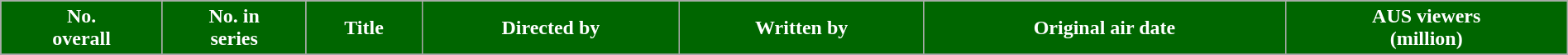<table class="wikitable plainrowheaders" style="width:100%;">
<tr>
<th style="background:#006600;color:white;">No. <br>overall</th>
<th style="background:#006600;color:white;">No. in<br>series</th>
<th style="background:#006600;color:white;">Title</th>
<th style="background:#006600;color:white;">Directed by</th>
<th style="background:#006600;color:white;">Written by</th>
<th style="background:#006600;color:white;">Original air date</th>
<th style="background:#006600;color:white;">AUS viewers <br>(million)</th>
</tr>
<tr>
</tr>
</table>
